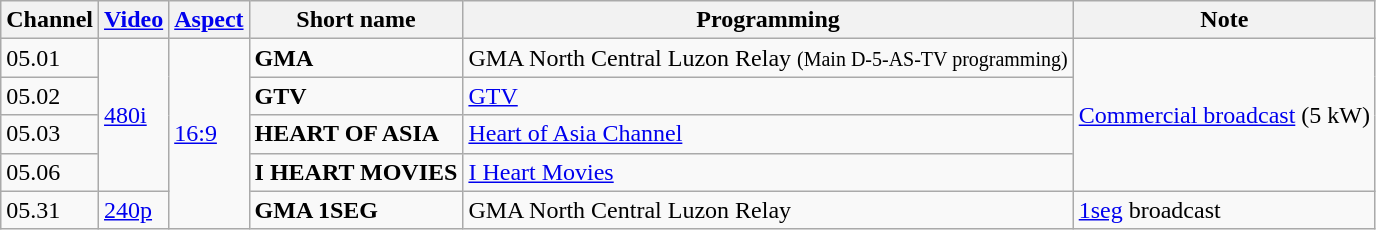<table class="wikitable">
<tr>
<th>Channel</th>
<th><a href='#'>Video</a></th>
<th><a href='#'>Aspect</a></th>
<th>Short name</th>
<th>Programming</th>
<th>Note</th>
</tr>
<tr>
<td>05.01</td>
<td rowspan="4"><a href='#'>480i</a></td>
<td rowspan="5"><a href='#'>16:9</a></td>
<td><strong>GMA</strong></td>
<td>GMA North Central Luzon Relay <small>(Main D-5-AS-TV programming)</small></td>
<td rowspan="4"><a href='#'>Commercial broadcast</a> (5 kW)</td>
</tr>
<tr>
<td>05.02</td>
<td><strong>GTV</strong></td>
<td><a href='#'>GTV</a></td>
</tr>
<tr>
<td>05.03</td>
<td><strong>HEART OF ASIA</strong></td>
<td><a href='#'>Heart of Asia Channel</a></td>
</tr>
<tr>
<td>05.06</td>
<td><strong>I HEART MOVIES</strong></td>
<td><a href='#'>I Heart Movies</a></td>
</tr>
<tr>
<td>05.31</td>
<td><a href='#'>240p</a></td>
<td><strong>GMA 1SEG</strong></td>
<td>GMA North Central Luzon Relay</td>
<td><a href='#'>1seg</a> broadcast</td>
</tr>
</table>
